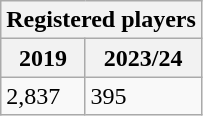<table class="sortable wikitable">
<tr>
<th colspan="2">Registered players</th>
</tr>
<tr>
<th colspan="1">2019</th>
<th>2023/24</th>
</tr>
<tr>
<td>2,837</td>
<td>395</td>
</tr>
</table>
